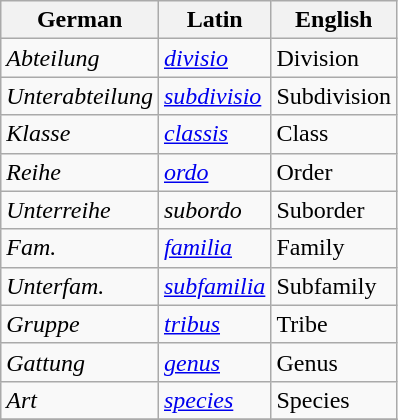<table class="wikitable" border="1">
<tr>
<th>German</th>
<th>Latin</th>
<th>English</th>
</tr>
<tr>
<td><em>Abteilung</em></td>
<td><em><a href='#'>divisio</a></em></td>
<td>Division</td>
</tr>
<tr>
<td><em>Unterabteilung</em></td>
<td><em><a href='#'>subdivisio</a></em></td>
<td>Subdivision</td>
</tr>
<tr>
<td><em>Klasse</em></td>
<td><em><a href='#'>classis</a></em></td>
<td>Class</td>
</tr>
<tr>
<td><em>Reihe</em></td>
<td><em><a href='#'>ordo</a></em></td>
<td>Order</td>
</tr>
<tr>
<td><em>Unterreihe</em></td>
<td><em>subordo</em></td>
<td>Suborder</td>
</tr>
<tr>
<td><em>Fam.</em></td>
<td><em><a href='#'>familia</a></em></td>
<td>Family</td>
</tr>
<tr>
<td><em>Unterfam.</em></td>
<td><em><a href='#'>subfamilia</a></em></td>
<td>Subfamily</td>
</tr>
<tr>
<td><em>Gruppe</em></td>
<td><em><a href='#'>tribus</a></em></td>
<td>Tribe</td>
</tr>
<tr>
<td><em>Gattung</em></td>
<td><em><a href='#'>genus</a></em></td>
<td>Genus</td>
</tr>
<tr>
<td><em>Art</em></td>
<td><em><a href='#'>species</a></em></td>
<td>Species</td>
</tr>
<tr>
</tr>
</table>
